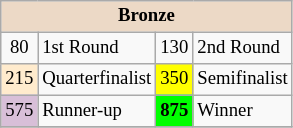<table class="wikitable" style="font-size:78%;">
<tr>
<th colspan=4 style="background:#ecd9c6;">Bronze</th>
</tr>
<tr>
<td align="center">80</td>
<td>1st Round</td>
<td align="center">130</td>
<td>2nd Round</td>
</tr>
<tr>
<td align="center" style="background:#ffebcd;">215</td>
<td>Quarterfinalist</td>
<td align="center" style="background:#ffff00;">350</td>
<td>Semifinalist</td>
</tr>
<tr>
<td align="center" style="background:#D8BFD8;">575</td>
<td>Runner-up</td>
<td align="center" style="background:#00ff00;font-weight:bold;">875</td>
<td>Winner</td>
</tr>
<tr>
</tr>
</table>
